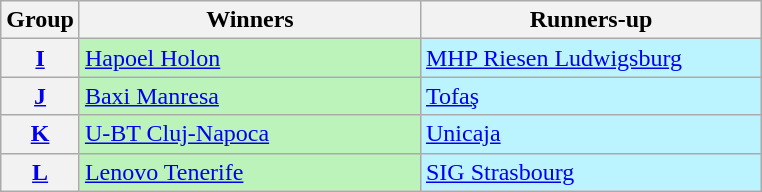<table class="wikitable">
<tr>
<th>Group</th>
<th width=220>Winners</th>
<th width=220>Runners-up</th>
</tr>
<tr>
<th><a href='#'>I</a></th>
<td bgcolor=#BBF3BB> <a href='#'>Hapoel Holon</a></td>
<td bgcolor=#BBF3FF> <a href='#'>MHP Riesen Ludwigsburg</a></td>
</tr>
<tr>
<th><a href='#'>J</a></th>
<td bgcolor=#BBF3BB> <a href='#'>Baxi Manresa</a></td>
<td bgcolor=#BBF3FF> <a href='#'>Tofaş</a></td>
</tr>
<tr>
<th><a href='#'>K</a></th>
<td bgcolor=#BBF3BB> <a href='#'>U-BT Cluj-Napoca</a></td>
<td bgcolor=#BBF3FF> <a href='#'>Unicaja</a></td>
</tr>
<tr>
<th><a href='#'>L</a></th>
<td bgcolor=#BBF3BB> <a href='#'>Lenovo Tenerife</a></td>
<td bgcolor=#BBF3FF> <a href='#'>SIG Strasbourg</a></td>
</tr>
</table>
